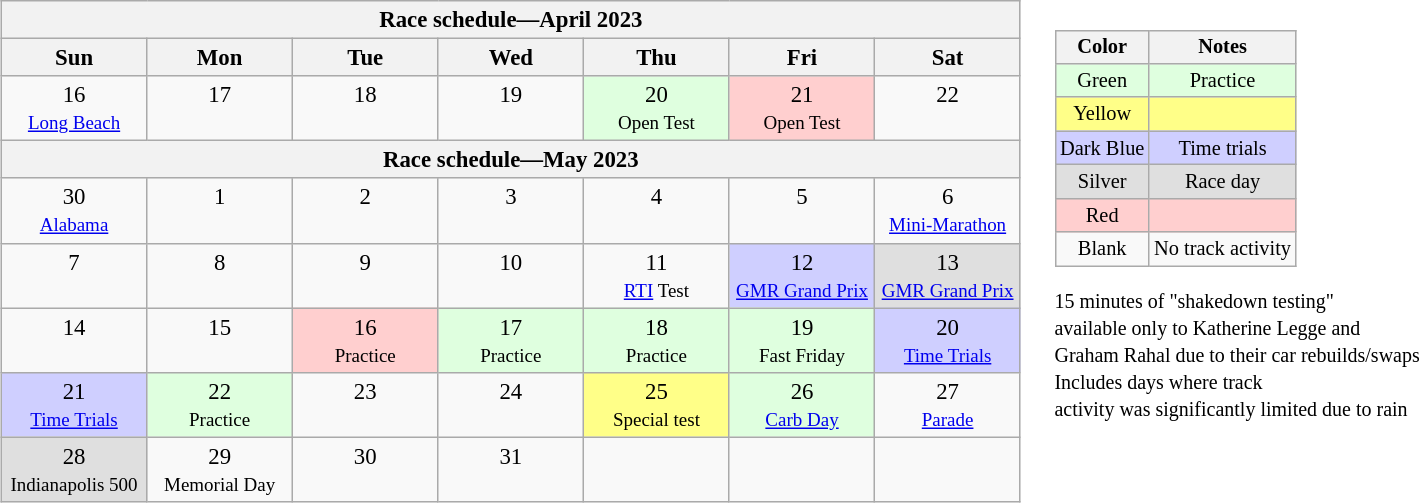<table>
<tr>
<td><br><table style="text-align:center; font-size:95%" class="wikitable">
<tr valign="top">
<th colspan=7>Race schedule—April 2023</th>
</tr>
<tr>
<th scope="col" width="90">Sun</th>
<th scope="col" width="90">Mon</th>
<th scope="col" width="90">Tue</th>
<th scope="col" width="90">Wed</th>
<th scope="col" width="90">Thu</th>
<th scope="col" width="90">Fri</th>
<th scope="col" width="90">Sat</th>
</tr>
<tr>
<td>16<br><small><a href='#'>Long Beach</a></small></td>
<td>17<br> <br></td>
<td>18<br> <br></td>
<td>19<br> <br></td>
<td style="background:#DFFFDF;">20<br><small>Open Test</small><br></td>
<td style="background:#FFCFCF;">21<br><small>Open Test</small><br></td>
<td>22<br> <br></td>
</tr>
<tr valign="top">
<th colspan=7>Race schedule—May 2023</th>
</tr>
<tr>
<td>30<br><small><a href='#'>Alabama</a></small></td>
<td>1<br> <br></td>
<td>2<br> <br></td>
<td>3<br> <br></td>
<td>4<br> <br></td>
<td>5<br> <br></td>
<td>6<br><small><a href='#'>Mini-Marathon</a></small></td>
</tr>
<tr>
<td>7<br> <br></td>
<td>8<br> <br></td>
<td>9<br> <br></td>
<td>10<br> <br></td>
<td>11<br><small><a href='#'>RTI</a> Test</small><br></td>
<td style="background:#CFCFFF;">12<br><small><a href='#'>GMR Grand Prix</a></small></td>
<td style="background:#DFDFDF;">13<br><small><a href='#'>GMR Grand Prix</a></small></td>
</tr>
<tr>
<td>14<br> <br></td>
<td>15<br> <br></td>
<td style="background:#FFCFCF;">16<br><small>Practice</small><br></td>
<td style="background:#DFFFDF;">17<br><small>Practice</small><br></td>
<td style="background:#DFFFDF;">18<br><small>Practice</small><br></td>
<td style="background:#DFFFDF;">19<br><small>Fast Friday</small></td>
<td style="background:#CFCFFF;">20<br><small><a href='#'>Time Trials</a><br></small></td>
</tr>
<tr>
<td style="background:#CFCFFF;">21<br><small><a href='#'>Time Trials</a><br></small></td>
<td style="background:#DFFFDF;">22<br><small>Practice</small><br></td>
<td>23<br> <br></td>
<td>24<br> <br></td>
<td style="background:#FFFF88;">25<br><small>Special test</small><br></td>
<td style="background:#DFFFDF;">26<br><small><a href='#'>Carb Day</a></small><br></td>
<td>27<br><small><a href='#'>Parade</a></small></td>
</tr>
<tr>
<td style="background:#DFDFDF;">28<br><small>Indianapolis 500</small></td>
<td>29<br><small>Memorial Day</small></td>
<td>30<br> <br></td>
<td>31<br> <br></td>
<td> </td>
<td> </td>
<td> </td>
</tr>
</table>
</td>
<td valign="top"><br><table>
<tr>
<td><br><table style="margin-right:0; font-size:85%; text-align:center;" class="wikitable">
<tr>
<th>Color</th>
<th>Notes</th>
</tr>
<tr style="background:#DFFFDF;">
<td>Green</td>
<td>Practice</td>
</tr>
<tr style="background:#FFFF88;">
<td>Yellow</td>
<td></td>
</tr>
<tr style="background:#CFCFFF;">
<td>Dark Blue</td>
<td>Time trials</td>
</tr>
<tr style="background:#DFDFDF;">
<td>Silver</td>
<td>Race day</td>
</tr>
<tr style="background:#FFCFCF;">
<td>Red</td>
<td></td>
</tr>
<tr>
<td>Blank</td>
<td>No track activity</td>
</tr>
</table>
 <small>15 minutes of "shakedown testing"<br>available only to Katherine Legge and<br>Graham Rahal due to their car rebuilds/swaps </small><br> <small>Includes days where track<br>activity was significantly limited due to rain</small></td>
</tr>
</table>
</td>
</tr>
</table>
